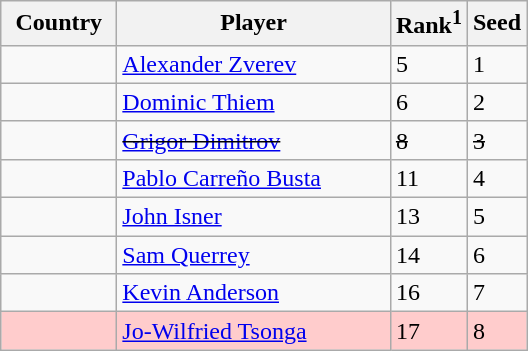<table class="sortable wikitable">
<tr>
<th width="70">Country</th>
<th width="175">Player</th>
<th>Rank<sup>1</sup></th>
<th>Seed</th>
</tr>
<tr>
<td></td>
<td><a href='#'>Alexander Zverev</a></td>
<td>5</td>
<td>1</td>
</tr>
<tr>
<td></td>
<td><a href='#'>Dominic Thiem</a></td>
<td>6</td>
<td>2</td>
</tr>
<tr>
<td></td>
<td><s><a href='#'>Grigor Dimitrov</a></s></td>
<td><s>8</s></td>
<td><s>3</s></td>
</tr>
<tr>
<td></td>
<td><a href='#'>Pablo Carreño Busta</a></td>
<td>11</td>
<td>4</td>
</tr>
<tr>
<td></td>
<td><a href='#'>John Isner</a></td>
<td>13</td>
<td>5</td>
</tr>
<tr>
<td></td>
<td><a href='#'>Sam Querrey</a></td>
<td>14</td>
<td>6</td>
</tr>
<tr>
<td></td>
<td><a href='#'>Kevin Anderson</a></td>
<td>16</td>
<td>7</td>
</tr>
<tr style="background:#fcc;">
<td></td>
<td><a href='#'>Jo-Wilfried Tsonga</a></td>
<td>17</td>
<td>8</td>
</tr>
</table>
